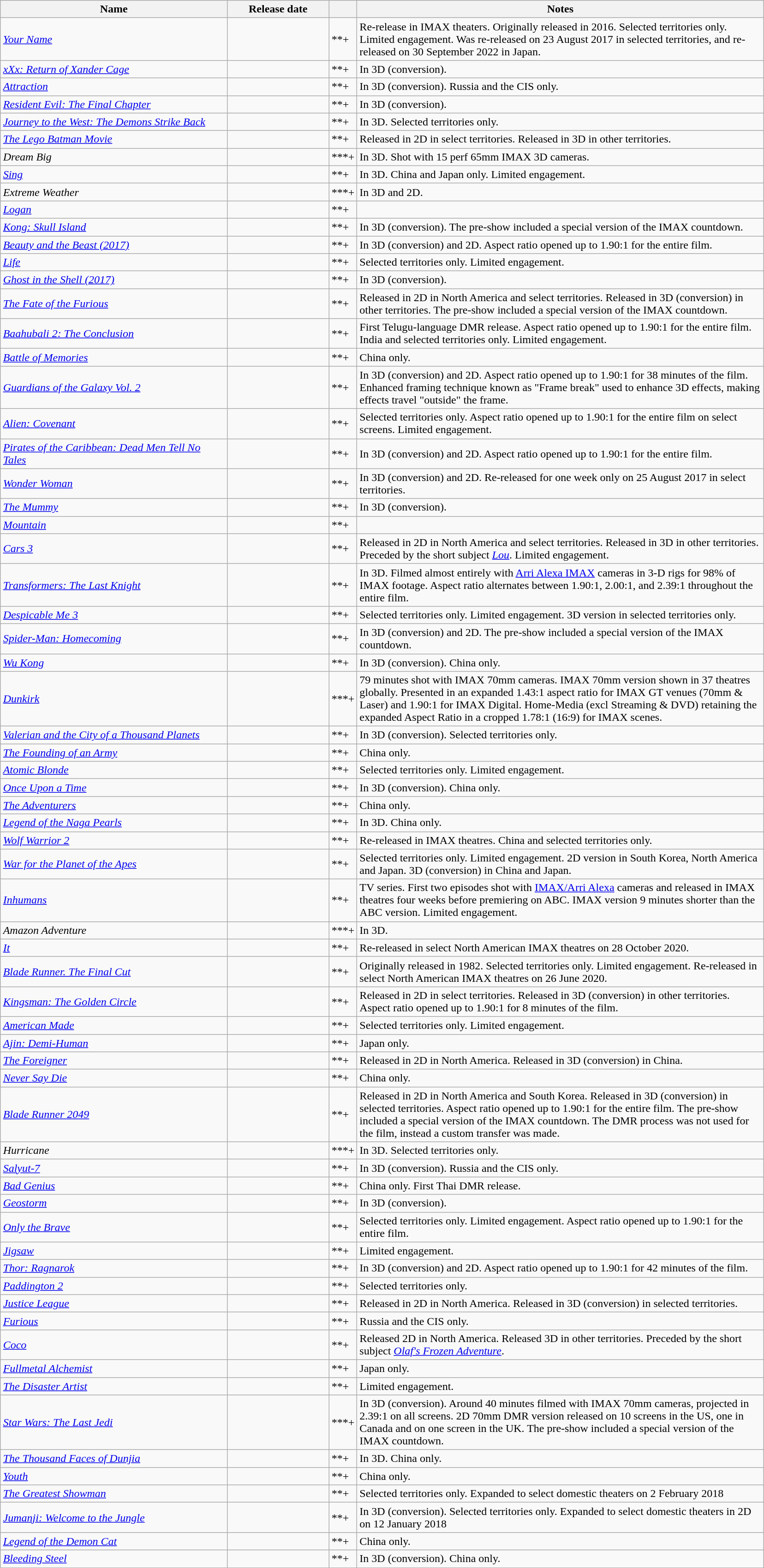<table class="wikitable sortable collapsible" style="margin:auto;">
<tr>
<th scope="col" style="width:320px;">Name</th>
<th scope="col" style="width:140px;">Release date</th>
<th scope="col" class="unsortable" style="width:20px;"></th>
<th scope="col" class="unsortable" style="width:580px;">Notes</th>
</tr>
<tr>
<td><em><a href='#'>Your Name</a></em></td>
<td align=center></td>
<td>**+</td>
<td>Re-release in IMAX theaters. Originally released in 2016. Selected territories only. Limited engagement. Was re-released on 23 August 2017 in selected territories, and re-released on 30 September 2022 in Japan.</td>
</tr>
<tr>
<td><em><a href='#'>xXx: Return of Xander Cage</a></em></td>
<td align=center></td>
<td>**+</td>
<td>In 3D (conversion).</td>
</tr>
<tr>
<td><em><a href='#'>Attraction</a></em></td>
<td align=center></td>
<td>**+</td>
<td>In 3D (conversion). Russia and the CIS only.</td>
</tr>
<tr>
<td><em><a href='#'>Resident Evil: The Final Chapter</a></em></td>
<td align=center></td>
<td>**+</td>
<td>In 3D (conversion).</td>
</tr>
<tr>
<td><em><a href='#'>Journey to the West: The Demons Strike Back</a></em></td>
<td align=center></td>
<td>**+</td>
<td>In 3D. Selected territories only.</td>
</tr>
<tr>
<td><em><a href='#'>The Lego Batman Movie</a></em></td>
<td align=center></td>
<td>**+</td>
<td>Released in 2D in select territories. Released in 3D in other territories.</td>
</tr>
<tr>
<td><em>Dream Big</em></td>
<td align=center></td>
<td>***+</td>
<td>In 3D. Shot with 15 perf 65mm IMAX 3D cameras.</td>
</tr>
<tr>
<td><em><a href='#'>Sing</a></em></td>
<td align=center></td>
<td>**+</td>
<td>In 3D. China and Japan only. Limited engagement.</td>
</tr>
<tr>
<td><em>Extreme Weather</em></td>
<td align=center></td>
<td>***+</td>
<td>In 3D and 2D.</td>
</tr>
<tr>
<td><em><a href='#'>Logan</a></em></td>
<td align=center></td>
<td>**+</td>
<td></td>
</tr>
<tr>
<td><em><a href='#'>Kong: Skull Island</a></em></td>
<td align=center></td>
<td>**+</td>
<td>In 3D (conversion). The pre-show included a special version of the IMAX countdown.</td>
</tr>
<tr>
<td><em><a href='#'>Beauty and the Beast (2017)</a></em></td>
<td align=center></td>
<td>**+</td>
<td>In 3D (conversion) and 2D. Aspect ratio opened up to 1.90:1 for the entire film.</td>
</tr>
<tr>
<td><em><a href='#'>Life</a></em></td>
<td align=center></td>
<td>**+</td>
<td>Selected territories only. Limited engagement.</td>
</tr>
<tr>
<td><em><a href='#'>Ghost in the Shell (2017)</a></em></td>
<td align=center></td>
<td>**+</td>
<td>In 3D (conversion).</td>
</tr>
<tr>
<td><em><a href='#'>The Fate of the Furious</a></em></td>
<td style="text-align:center;"></td>
<td>**+</td>
<td>Released in 2D in North America and select territories. Released in 3D (conversion) in other territories. The pre-show included a special version of the IMAX countdown.</td>
</tr>
<tr>
<td><em><a href='#'>Baahubali 2: The Conclusion</a></em></td>
<td style="text-align:center;"></td>
<td>**+</td>
<td>First Telugu-language DMR release. Aspect ratio opened up to 1.90:1 for the entire film. India and selected territories only. Limited engagement.</td>
</tr>
<tr>
<td><em><a href='#'>Battle of Memories</a></em></td>
<td style="text-align:center;"></td>
<td>**+</td>
<td>China only.</td>
</tr>
<tr>
<td><em><a href='#'>Guardians of the Galaxy Vol. 2</a></em></td>
<td align=center></td>
<td>**+</td>
<td>In 3D (conversion) and 2D. Aspect ratio opened up to 1.90:1 for 38 minutes of the film. Enhanced framing technique known as "Frame break" used to enhance 3D effects, making effects travel "outside" the frame.</td>
</tr>
<tr>
<td><em><a href='#'>Alien: Covenant</a></em></td>
<td align=center></td>
<td>**+</td>
<td>Selected territories only. Aspect ratio opened up to 1.90:1 for the entire film on select screens. Limited engagement.</td>
</tr>
<tr>
<td><em><a href='#'>Pirates of the Caribbean: Dead Men Tell No Tales</a></em></td>
<td align=center></td>
<td>**+</td>
<td>In 3D (conversion) and 2D. Aspect ratio opened up to 1.90:1 for the entire film.</td>
</tr>
<tr>
<td><em><a href='#'>Wonder Woman</a></em></td>
<td align=center></td>
<td>**+</td>
<td>In 3D (conversion) and 2D. Re-released for one week only on 25 August 2017 in select territories.</td>
</tr>
<tr>
<td><em><a href='#'>The Mummy</a></em></td>
<td align=center></td>
<td>**+</td>
<td>In 3D (conversion).</td>
</tr>
<tr>
<td><em><a href='#'>Mountain</a></em></td>
<td align=center></td>
<td>**+</td>
<td></td>
</tr>
<tr>
<td><em><a href='#'>Cars 3</a></em></td>
<td align=center></td>
<td>**+</td>
<td>Released in 2D in North America and select territories. Released in 3D in other territories. Preceded by the short subject <em><a href='#'>Lou</a></em>. Limited engagement.</td>
</tr>
<tr>
<td><em><a href='#'>Transformers: The Last Knight</a></em></td>
<td align=center></td>
<td>**+</td>
<td>In 3D. Filmed almost entirely with <a href='#'>Arri Alexa IMAX</a> cameras in 3-D rigs for 98% of IMAX footage. Aspect ratio alternates between 1.90:1, 2.00:1, and 2.39:1 throughout the entire film.</td>
</tr>
<tr>
<td><em><a href='#'>Despicable Me 3</a></em></td>
<td align=center></td>
<td>**+</td>
<td>Selected territories only. Limited engagement. 3D version in selected territories only.</td>
</tr>
<tr>
<td><em><a href='#'>Spider-Man: Homecoming</a></em></td>
<td align=center></td>
<td>**+</td>
<td>In 3D (conversion) and 2D. The pre-show included a special version of the IMAX countdown.</td>
</tr>
<tr>
<td><em><a href='#'>Wu Kong</a></em></td>
<td align=center></td>
<td>**+</td>
<td>In 3D (conversion). China only.</td>
</tr>
<tr>
<td><em><a href='#'>Dunkirk</a></em></td>
<td align=center></td>
<td>***+</td>
<td>79 minutes shot with IMAX 70mm cameras. IMAX 70mm version shown in 37 theatres globally. Presented in an expanded 1.43:1 aspect ratio for IMAX GT venues (70mm & Laser) and 1.90:1 for IMAX Digital. Home-Media (excl Streaming & DVD) retaining the expanded Aspect Ratio in a cropped 1.78:1 (16:9) for IMAX scenes.</td>
</tr>
<tr>
<td><em><a href='#'>Valerian and the City of a Thousand Planets</a></em></td>
<td align=center></td>
<td>**+</td>
<td>In 3D (conversion). Selected territories only.</td>
</tr>
<tr>
<td><em><a href='#'>The Founding of an Army</a></em></td>
<td align=center></td>
<td>**+</td>
<td>China only.</td>
</tr>
<tr>
<td><em><a href='#'>Atomic Blonde</a></em></td>
<td align=center></td>
<td>**+</td>
<td>Selected territories only. Limited engagement.</td>
</tr>
<tr>
<td><em><a href='#'>Once Upon a Time</a></em></td>
<td align=center></td>
<td>**+</td>
<td>In 3D (conversion). China only.</td>
</tr>
<tr>
<td><em><a href='#'>The Adventurers</a></em></td>
<td align=center></td>
<td>**+</td>
<td>China only.</td>
</tr>
<tr>
<td><em><a href='#'>Legend of the Naga Pearls</a></em></td>
<td align=center></td>
<td>**+</td>
<td>In 3D. China only.</td>
</tr>
<tr>
<td><em><a href='#'>Wolf Warrior 2</a></em></td>
<td align=center></td>
<td>**+</td>
<td>Re-released in IMAX theatres. China and selected territories only.</td>
</tr>
<tr>
<td><em><a href='#'>War for the Planet of the Apes</a></em></td>
<td align=center></td>
<td>**+</td>
<td>Selected territories only. Limited engagement. 2D version in South Korea, North America and Japan. 3D (conversion) in China and Japan.</td>
</tr>
<tr>
<td><em><a href='#'>Inhumans</a></em></td>
<td align=center></td>
<td>**+</td>
<td>TV series. First two episodes shot with <a href='#'>IMAX/Arri Alexa</a> cameras and released in IMAX theatres four weeks before premiering on ABC. IMAX version 9 minutes shorter than the ABC version. Limited engagement.</td>
</tr>
<tr>
<td><em>Amazon Adventure</em></td>
<td align=center></td>
<td>***+</td>
<td>In 3D.</td>
</tr>
<tr>
<td><em><a href='#'>It</a></em></td>
<td align=center></td>
<td>**+</td>
<td>Re-released in select North American IMAX theatres on 28 October 2020.</td>
</tr>
<tr>
<td><em><a href='#'>Blade Runner. The Final Cut</a></em></td>
<td align=center></td>
<td>**+</td>
<td>Originally released in 1982. Selected territories only. Limited engagement. Re-released in select North American IMAX theatres on 26 June 2020.</td>
</tr>
<tr>
<td><em><a href='#'>Kingsman: The Golden Circle</a></em></td>
<td align=center></td>
<td>**+</td>
<td>Released in 2D in select territories. Released in 3D (conversion) in other territories. Aspect ratio opened up to 1.90:1 for 8 minutes of the film.</td>
</tr>
<tr>
<td><em><a href='#'>American Made</a></em></td>
<td align=center></td>
<td>**+</td>
<td>Selected territories only. Limited engagement.</td>
</tr>
<tr>
<td><em><a href='#'>Ajin: Demi-Human</a></em></td>
<td align=center></td>
<td>**+</td>
<td>Japan only.</td>
</tr>
<tr>
<td><em><a href='#'>The Foreigner</a></em></td>
<td align=center></td>
<td>**+</td>
<td>Released in 2D in North America. Released in 3D (conversion) in China.</td>
</tr>
<tr>
<td><em><a href='#'>Never Say Die</a></em></td>
<td style="text-align:center;"></td>
<td>**+</td>
<td>China only.</td>
</tr>
<tr>
<td><em><a href='#'>Blade Runner 2049</a></em></td>
<td align=center></td>
<td>**+</td>
<td>Released in 2D in North America and South Korea. Released in 3D (conversion) in selected territories. Aspect ratio opened up to 1.90:1 for the entire film. The pre-show included a special version of the IMAX countdown. The DMR process was not used for the film, instead a custom transfer was made.</td>
</tr>
<tr>
<td><em>Hurricane</em></td>
<td align=center></td>
<td>***+</td>
<td>In 3D. Selected territories only.</td>
</tr>
<tr>
<td><em><a href='#'>Salyut-7</a></em></td>
<td align=center></td>
<td>**+</td>
<td>In 3D (conversion). Russia and the CIS only.</td>
</tr>
<tr>
<td><em><a href='#'>Bad Genius</a></em></td>
<td style="text-align:center;"></td>
<td>**+</td>
<td>China only. First Thai DMR release.</td>
</tr>
<tr>
<td><em><a href='#'>Geostorm</a></em></td>
<td align=center></td>
<td>**+</td>
<td>In 3D (conversion).</td>
</tr>
<tr>
<td><em><a href='#'>Only the Brave</a></em></td>
<td align=center></td>
<td>**+</td>
<td>Selected territories only. Limited engagement. Aspect ratio opened up to 1.90:1 for the entire film.</td>
</tr>
<tr>
<td><em><a href='#'>Jigsaw</a></em></td>
<td align=center></td>
<td>**+</td>
<td>Limited engagement.</td>
</tr>
<tr>
<td><em><a href='#'>Thor: Ragnarok</a></em></td>
<td align=center></td>
<td>**+</td>
<td>In 3D (conversion) and 2D. Aspect ratio opened up to 1.90:1 for 42 minutes of the film.</td>
</tr>
<tr>
<td><em><a href='#'>Paddington 2</a></em></td>
<td align=center></td>
<td>**+</td>
<td>Selected territories only.</td>
</tr>
<tr>
<td><em><a href='#'>Justice League</a></em></td>
<td align=center></td>
<td>**+</td>
<td>Released in 2D in North America. Released in 3D (conversion) in selected territories.</td>
</tr>
<tr>
<td><em><a href='#'>Furious</a></em></td>
<td align=center></td>
<td>**+</td>
<td>Russia and the CIS only.</td>
</tr>
<tr>
<td><em><a href='#'>Coco</a></em></td>
<td align=center></td>
<td>**+</td>
<td>Released 2D in North America. Released 3D in other territories. Preceded by the short subject <em><a href='#'>Olaf's Frozen Adventure</a></em>.</td>
</tr>
<tr>
<td><em><a href='#'>Fullmetal Alchemist</a></em></td>
<td align=center></td>
<td>**+</td>
<td>Japan only.</td>
</tr>
<tr>
<td><em><a href='#'>The Disaster Artist</a></em></td>
<td align=center></td>
<td>**+</td>
<td>Limited engagement.</td>
</tr>
<tr>
<td><em><a href='#'>Star Wars: The Last Jedi</a></em></td>
<td align=center></td>
<td>***+</td>
<td>In 3D (conversion). Around 40 minutes filmed with IMAX 70mm cameras, projected in 2.39:1 on all screens. 2D 70mm DMR version released on 10 screens in the US, one in Canada and on one screen in the UK. The pre-show included a special version of the IMAX countdown.</td>
</tr>
<tr>
<td><em><a href='#'>The Thousand Faces of Dunjia</a></em></td>
<td align=center></td>
<td>**+</td>
<td>In 3D. China only.</td>
</tr>
<tr>
<td><em><a href='#'>Youth</a></em></td>
<td align=center></td>
<td>**+</td>
<td>China only.</td>
</tr>
<tr>
<td><em><a href='#'>The Greatest Showman</a></em></td>
<td align=center></td>
<td>**+</td>
<td>Selected territories only. Expanded to select domestic theaters on 2 February 2018</td>
</tr>
<tr>
<td><em><a href='#'>Jumanji: Welcome to the Jungle</a></em></td>
<td align=center></td>
<td>**+</td>
<td>In 3D (conversion). Selected territories only. Expanded to select domestic theaters in 2D on 12 January 2018</td>
</tr>
<tr>
<td><em><a href='#'>Legend of the Demon Cat</a></em></td>
<td align=center></td>
<td>**+</td>
<td>China only.</td>
</tr>
<tr>
<td><em><a href='#'>Bleeding Steel</a></em></td>
<td align=center></td>
<td>**+</td>
<td>In 3D (conversion). China only.</td>
</tr>
</table>
